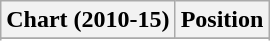<table class="wikitable sortable plainrowheaders" style="text-align:center;">
<tr>
<th>Chart (2010-15)</th>
<th>Position</th>
</tr>
<tr>
</tr>
<tr>
</tr>
</table>
